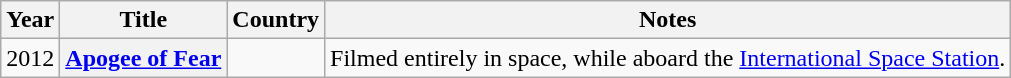<table class="wikitable plainrowheaders">
<tr>
<th scope="col">Year</th>
<th scope="col">Title</th>
<th scope="col">Country</th>
<th scope="col">Notes</th>
</tr>
<tr>
<td>2012</td>
<th scope="row"><a href='#'>Apogee of Fear</a></th>
<td></td>
<td>Filmed entirely in space, while aboard the <a href='#'>International Space Station</a>.</td>
</tr>
</table>
